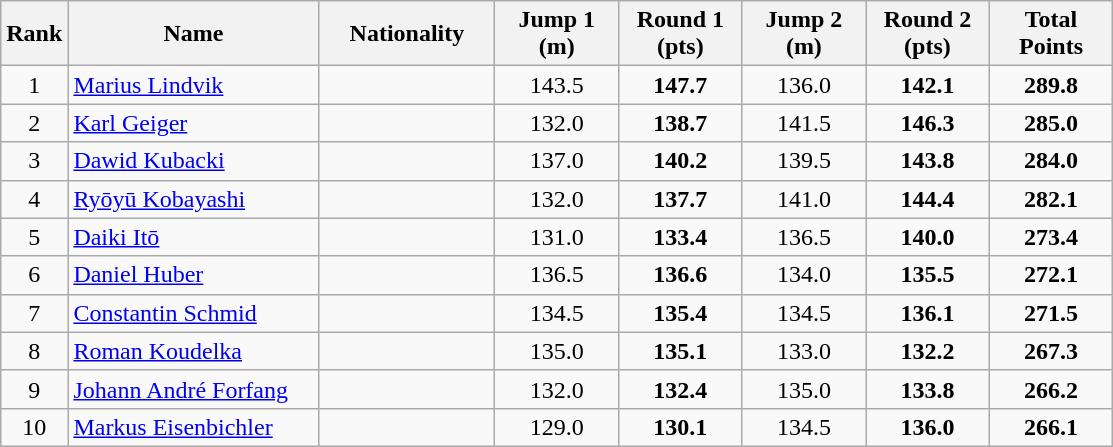<table class="wikitable sortable" style="text-align: center;">
<tr>
<th align=center>Rank</th>
<th width=160>Name</th>
<th width=110>Nationality</th>
<th width=75>Jump 1 (m)</th>
<th width=75>Round 1 (pts)</th>
<th width=75>Jump 2 (m)</th>
<th width=75>Round 2 (pts)</th>
<th width=75>Total Points</th>
</tr>
<tr>
<td>1</td>
<td align=left><a href='#'>Marius Lindvik</a></td>
<td align=left></td>
<td>143.5</td>
<td><strong>147.7</strong></td>
<td>136.0</td>
<td><strong>142.1</strong></td>
<td><strong>289.8</strong></td>
</tr>
<tr>
<td>2</td>
<td align=left><a href='#'>Karl Geiger</a></td>
<td align=left></td>
<td>132.0</td>
<td><strong>138.7</strong></td>
<td>141.5</td>
<td><strong>146.3</strong></td>
<td><strong>285.0</strong></td>
</tr>
<tr>
<td>3</td>
<td align=left><a href='#'>Dawid Kubacki</a></td>
<td align=left></td>
<td>137.0</td>
<td><strong>140.2</strong></td>
<td>139.5</td>
<td><strong>143.8</strong></td>
<td><strong>284.0</strong></td>
</tr>
<tr>
<td>4</td>
<td align=left><a href='#'>Ryōyū Kobayashi</a></td>
<td align=left></td>
<td>132.0</td>
<td><strong>137.7</strong></td>
<td>141.0</td>
<td><strong>144.4</strong></td>
<td><strong>282.1</strong></td>
</tr>
<tr>
<td>5</td>
<td align=left><a href='#'>Daiki Itō</a></td>
<td align=left></td>
<td>131.0</td>
<td><strong>133.4</strong></td>
<td>136.5</td>
<td><strong>140.0</strong></td>
<td><strong>273.4</strong></td>
</tr>
<tr>
<td>6</td>
<td align=left><a href='#'>Daniel Huber</a></td>
<td align=left></td>
<td>136.5</td>
<td><strong>136.6</strong></td>
<td>134.0</td>
<td><strong>135.5</strong></td>
<td><strong>272.1</strong></td>
</tr>
<tr>
<td>7</td>
<td align=left><a href='#'>Constantin Schmid</a></td>
<td align=left></td>
<td>134.5</td>
<td><strong>135.4</strong></td>
<td>134.5</td>
<td><strong>136.1</strong></td>
<td><strong>271.5</strong></td>
</tr>
<tr>
<td>8</td>
<td align=left><a href='#'>Roman Koudelka</a></td>
<td align=left></td>
<td>135.0</td>
<td><strong>135.1</strong></td>
<td>133.0</td>
<td><strong>132.2</strong></td>
<td><strong>267.3</strong></td>
</tr>
<tr>
<td>9</td>
<td align=left><a href='#'>Johann André Forfang</a></td>
<td align=left></td>
<td>132.0</td>
<td><strong>132.4</strong></td>
<td>135.0</td>
<td><strong>133.8</strong></td>
<td><strong>266.2</strong></td>
</tr>
<tr>
<td>10</td>
<td align=left><a href='#'>Markus Eisenbichler</a></td>
<td align=left></td>
<td>129.0</td>
<td><strong>130.1</strong></td>
<td>134.5</td>
<td><strong>136.0</strong></td>
<td><strong>266.1</strong></td>
</tr>
</table>
